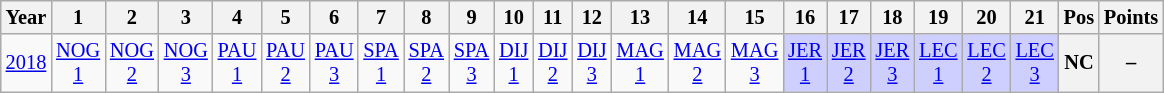<table class="wikitable" style="text-align:center; font-size:85%">
<tr>
<th>Year</th>
<th>1</th>
<th>2</th>
<th>3</th>
<th>4</th>
<th>5</th>
<th>6</th>
<th>7</th>
<th>8</th>
<th>9</th>
<th>10</th>
<th>11</th>
<th>12</th>
<th>13</th>
<th>14</th>
<th>15</th>
<th>16</th>
<th>17</th>
<th>18</th>
<th>19</th>
<th>20</th>
<th>21</th>
<th>Pos</th>
<th>Points</th>
</tr>
<tr>
<td><a href='#'>2018</a></td>
<td><a href='#'>NOG<br>1</a></td>
<td><a href='#'>NOG<br>2</a></td>
<td><a href='#'>NOG<br>3</a></td>
<td><a href='#'>PAU<br>1</a></td>
<td><a href='#'>PAU<br>2</a></td>
<td><a href='#'>PAU<br>3</a></td>
<td><a href='#'>SPA<br>1</a></td>
<td><a href='#'>SPA<br>2</a></td>
<td><a href='#'>SPA<br>3</a></td>
<td><a href='#'>DIJ<br>1</a></td>
<td><a href='#'>DIJ<br>2</a></td>
<td><a href='#'>DIJ<br>3</a></td>
<td><a href='#'>MAG<br>1</a></td>
<td><a href='#'>MAG<br>2</a></td>
<td><a href='#'>MAG<br>3</a></td>
<td style="background:#cfcfff"><a href='#'>JER<br>1</a><br></td>
<td style="background:#cfcfff"><a href='#'>JER<br>2</a><br></td>
<td style="background:#cfcfff"><a href='#'>JER<br>3</a><br></td>
<td style="background:#cfcfff"><a href='#'>LEC<br>1</a><br></td>
<td style="background:#cfcfff"><a href='#'>LEC<br>2</a><br></td>
<td style="background:#cfcfff"><a href='#'>LEC<br>3</a><br></td>
<th>NC</th>
<th>–</th>
</tr>
</table>
